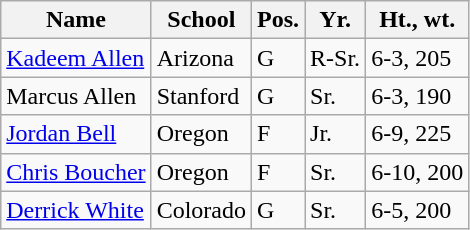<table class="wikitable">
<tr>
<th>Name</th>
<th>School</th>
<th>Pos.</th>
<th>Yr.</th>
<th>Ht., wt.</th>
</tr>
<tr>
<td><a href='#'>Kadeem Allen</a></td>
<td>Arizona</td>
<td>G</td>
<td>R-Sr.</td>
<td>6-3, 205</td>
</tr>
<tr>
<td>Marcus Allen</td>
<td>Stanford</td>
<td>G</td>
<td>Sr.</td>
<td>6-3, 190</td>
</tr>
<tr>
<td><a href='#'>Jordan Bell</a></td>
<td>Oregon</td>
<td>F</td>
<td>Jr.</td>
<td>6-9, 225</td>
</tr>
<tr>
<td><a href='#'>Chris Boucher</a></td>
<td>Oregon</td>
<td>F</td>
<td>Sr.</td>
<td>6-10, 200</td>
</tr>
<tr>
<td><a href='#'>Derrick White</a></td>
<td>Colorado</td>
<td>G</td>
<td>Sr.</td>
<td>6-5, 200</td>
</tr>
</table>
